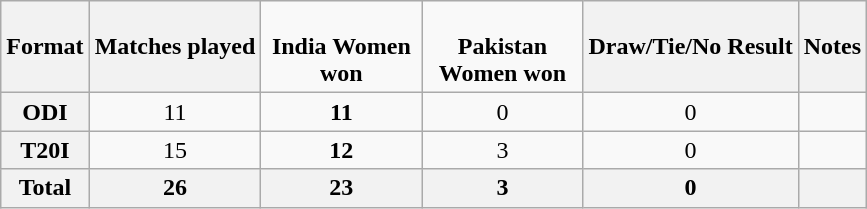<table class="wikitable" style="text-align:center">
<tr>
<th>Format</th>
<th>Matches played</th>
<td style="width:100px;" style="background-color:#0044AA"><span><br><strong>India Women won</strong></span></td>
<td style="width:100px;"style="background-color:green"><span><br><strong>Pakistan Women won</strong> </span></td>
<th>Draw/Tie/No Result</th>
<th>Notes</th>
</tr>
<tr>
<th>ODI</th>
<td>11</td>
<td><strong>11</strong></td>
<td>0</td>
<td>0</td>
<td></td>
</tr>
<tr>
<th>T20I</th>
<td>15</td>
<td><strong>12</strong></td>
<td>3</td>
<td>0</td>
<td></td>
</tr>
<tr>
<th>Total</th>
<th>26</th>
<th>23</th>
<th>3</th>
<th>0</th>
<th></th>
</tr>
</table>
